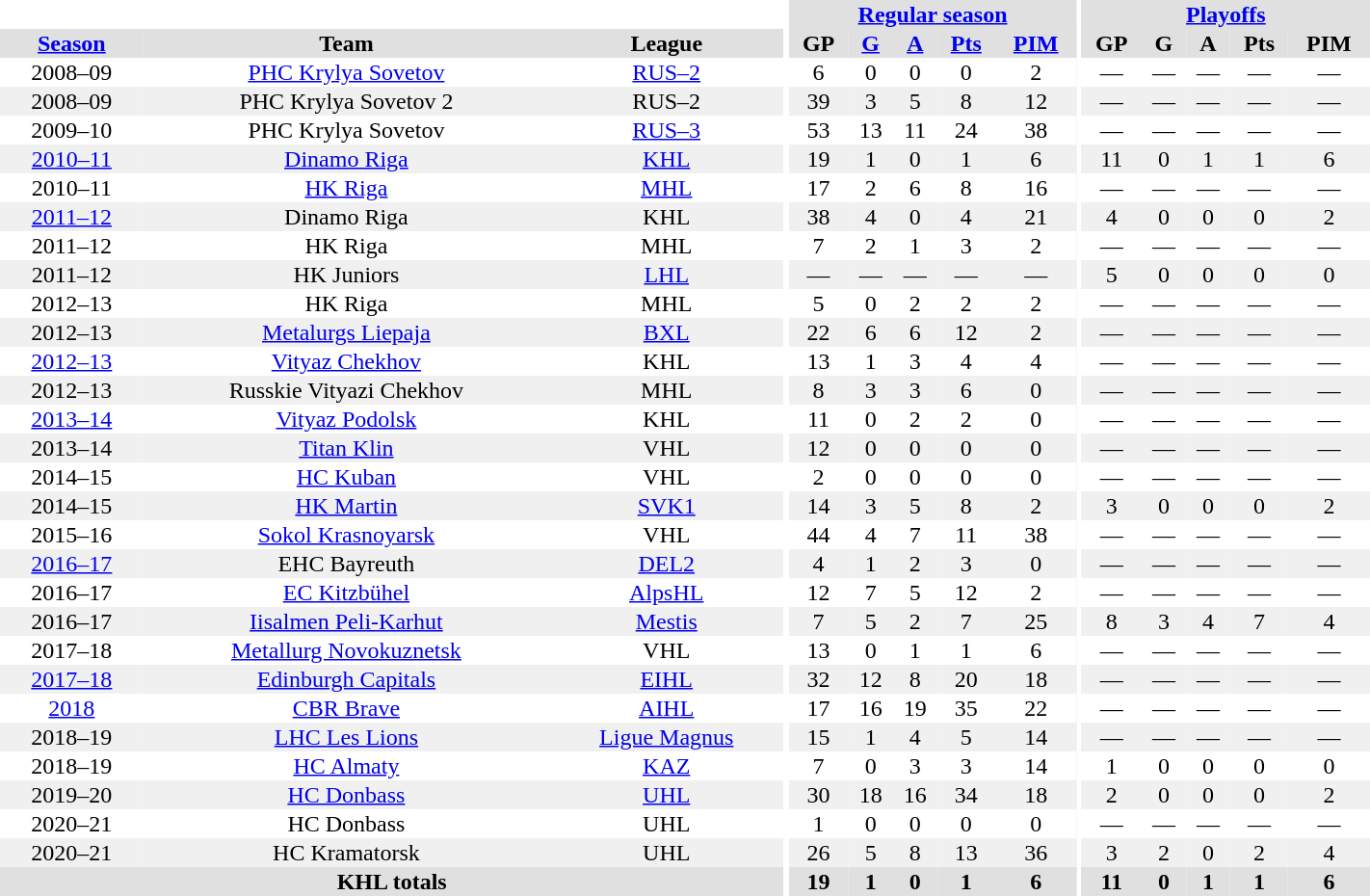<table border="0" cellpadding="1" cellspacing="0" style="text-align:center; width:75%">
<tr bgcolor="#e0e0e0">
<th colspan="3" bgcolor="#ffffff"></th>
<th rowspan="99" bgcolor="#ffffff"></th>
<th colspan="5"><a href='#'>Regular season</a></th>
<th rowspan="99" bgcolor="#ffffff"></th>
<th colspan="5"><a href='#'>Playoffs</a></th>
</tr>
<tr bgcolor="#e0e0e0">
<th><a href='#'>Season</a></th>
<th>Team</th>
<th>League</th>
<th>GP</th>
<th><a href='#'>G</a></th>
<th><a href='#'>A</a></th>
<th><a href='#'>Pts</a></th>
<th><a href='#'>PIM</a></th>
<th>GP</th>
<th>G</th>
<th>A</th>
<th>Pts</th>
<th>PIM</th>
</tr>
<tr ALIGN="center">
<td>2008–09</td>
<td><a href='#'>PHC Krylya Sovetov</a></td>
<td><a href='#'>RUS–2</a></td>
<td>6</td>
<td>0</td>
<td>0</td>
<td>0</td>
<td>2</td>
<td>—</td>
<td>—</td>
<td>—</td>
<td>—</td>
<td>—</td>
</tr>
<tr ALIGN="center" style="background: #f0f0f0;">
<td>2008–09</td>
<td>PHC Krylya Sovetov 2</td>
<td>RUS–2</td>
<td>39</td>
<td>3</td>
<td>5</td>
<td>8</td>
<td>12</td>
<td>—</td>
<td>—</td>
<td>—</td>
<td>—</td>
<td>—</td>
</tr>
<tr ALIGN="center">
<td>2009–10</td>
<td>PHC Krylya Sovetov</td>
<td><a href='#'>RUS–3</a></td>
<td>53</td>
<td>13</td>
<td>11</td>
<td>24</td>
<td>38</td>
<td>—</td>
<td>—</td>
<td>—</td>
<td>—</td>
<td>—</td>
</tr>
<tr ALIGN="center" style="background: #f0f0f0;">
<td><a href='#'>2010–11</a></td>
<td><a href='#'>Dinamo Riga</a></td>
<td><a href='#'>KHL</a></td>
<td>19</td>
<td>1</td>
<td>0</td>
<td>1</td>
<td>6</td>
<td>11</td>
<td>0</td>
<td>1</td>
<td>1</td>
<td>6</td>
</tr>
<tr ALIGN="center">
<td>2010–11</td>
<td><a href='#'>HK Riga</a></td>
<td><a href='#'>MHL</a></td>
<td>17</td>
<td>2</td>
<td>6</td>
<td>8</td>
<td>16</td>
<td>—</td>
<td>—</td>
<td>—</td>
<td>—</td>
<td>—</td>
</tr>
<tr ALIGN="center" style="background: #f0f0f0;">
<td><a href='#'>2011–12</a></td>
<td>Dinamo Riga</td>
<td>KHL</td>
<td>38</td>
<td>4</td>
<td>0</td>
<td>4</td>
<td>21</td>
<td>4</td>
<td>0</td>
<td>0</td>
<td>0</td>
<td>2</td>
</tr>
<tr ALIGN="center">
<td>2011–12</td>
<td>HK Riga</td>
<td>MHL</td>
<td>7</td>
<td>2</td>
<td>1</td>
<td>3</td>
<td>2</td>
<td>—</td>
<td>—</td>
<td>—</td>
<td>—</td>
<td>—</td>
</tr>
<tr ALIGN="center" style="background: #f0f0f0;">
<td>2011–12</td>
<td>HK Juniors</td>
<td><a href='#'>LHL</a></td>
<td>—</td>
<td>—</td>
<td>—</td>
<td>—</td>
<td>—</td>
<td>5</td>
<td>0</td>
<td>0</td>
<td>0</td>
<td>0</td>
</tr>
<tr>
</tr>
<tr ALIGN="center">
<td>2012–13</td>
<td>HK Riga</td>
<td>MHL</td>
<td>5</td>
<td>0</td>
<td>2</td>
<td>2</td>
<td>2</td>
<td>—</td>
<td>—</td>
<td>—</td>
<td>—</td>
<td>—</td>
</tr>
<tr>
</tr>
<tr ALIGN="center" style="background: #f0f0f0;">
<td>2012–13</td>
<td><a href='#'>Metalurgs Liepaja</a></td>
<td><a href='#'>BXL</a></td>
<td>22</td>
<td>6</td>
<td>6</td>
<td>12</td>
<td>2</td>
<td>—</td>
<td>—</td>
<td>—</td>
<td>—</td>
<td>—</td>
</tr>
<tr>
</tr>
<tr ALIGN="center">
<td><a href='#'>2012–13</a></td>
<td><a href='#'>Vityaz Chekhov</a></td>
<td>KHL</td>
<td>13</td>
<td>1</td>
<td>3</td>
<td>4</td>
<td>4</td>
<td>—</td>
<td>—</td>
<td>—</td>
<td>—</td>
<td>—</td>
</tr>
<tr>
</tr>
<tr ALIGN="center" style="background: #f0f0f0;">
<td>2012–13</td>
<td>Russkie Vityazi Chekhov</td>
<td>MHL</td>
<td>8</td>
<td>3</td>
<td>3</td>
<td>6</td>
<td>0</td>
<td>—</td>
<td>—</td>
<td>—</td>
<td>—</td>
<td>—</td>
</tr>
<tr>
</tr>
<tr ALIGN="center">
<td><a href='#'>2013–14</a></td>
<td><a href='#'>Vityaz Podolsk</a></td>
<td>KHL</td>
<td>11</td>
<td>0</td>
<td>2</td>
<td>2</td>
<td>0</td>
<td>—</td>
<td>—</td>
<td>—</td>
<td>—</td>
<td>—</td>
</tr>
<tr>
</tr>
<tr ALIGN="center" style="background: #f0f0f0;">
<td>2013–14</td>
<td><a href='#'>Titan Klin</a></td>
<td>VHL</td>
<td>12</td>
<td>0</td>
<td>0</td>
<td>0</td>
<td>0</td>
<td>—</td>
<td>—</td>
<td>—</td>
<td>—</td>
<td>—</td>
</tr>
<tr>
</tr>
<tr ALIGN="center">
<td>2014–15</td>
<td><a href='#'>HC Kuban</a></td>
<td>VHL</td>
<td>2</td>
<td>0</td>
<td>0</td>
<td>0</td>
<td>0</td>
<td>—</td>
<td>—</td>
<td>—</td>
<td>—</td>
<td>—</td>
</tr>
<tr>
</tr>
<tr ALIGN="center" style="background: #f0f0f0;">
<td>2014–15</td>
<td><a href='#'>HK Martin</a></td>
<td><a href='#'>SVK1</a></td>
<td>14</td>
<td>3</td>
<td>5</td>
<td>8</td>
<td>2</td>
<td>3</td>
<td>0</td>
<td>0</td>
<td>0</td>
<td>2</td>
</tr>
<tr>
</tr>
<tr ALIGN="center">
<td>2015–16</td>
<td><a href='#'>Sokol Krasnoyarsk</a></td>
<td>VHL</td>
<td>44</td>
<td>4</td>
<td>7</td>
<td>11</td>
<td>38</td>
<td>—</td>
<td>—</td>
<td>—</td>
<td>—</td>
<td>—</td>
</tr>
<tr>
</tr>
<tr ALIGN="center" style="background: #f0f0f0;">
<td><a href='#'>2016–17</a></td>
<td>EHC Bayreuth</td>
<td><a href='#'>DEL2</a></td>
<td>4</td>
<td>1</td>
<td>2</td>
<td>3</td>
<td>0</td>
<td>—</td>
<td>—</td>
<td>—</td>
<td>—</td>
<td>—</td>
</tr>
<tr>
</tr>
<tr ALIGN="center">
<td>2016–17</td>
<td><a href='#'>EC Kitzbühel</a></td>
<td><a href='#'>AlpsHL</a></td>
<td>12</td>
<td>7</td>
<td>5</td>
<td>12</td>
<td>2</td>
<td>—</td>
<td>—</td>
<td>—</td>
<td>—</td>
<td>—</td>
</tr>
<tr>
</tr>
<tr ALIGN="center" style="background: #f0f0f0;">
<td>2016–17</td>
<td><a href='#'>Iisalmen Peli-Karhut</a></td>
<td><a href='#'>Mestis</a></td>
<td>7</td>
<td>5</td>
<td>2</td>
<td>7</td>
<td>25</td>
<td>8</td>
<td>3</td>
<td>4</td>
<td>7</td>
<td>4</td>
</tr>
<tr>
</tr>
<tr ALIGN="center">
<td>2017–18</td>
<td><a href='#'>Metallurg Novokuznetsk</a></td>
<td>VHL</td>
<td>13</td>
<td>0</td>
<td>1</td>
<td>1</td>
<td>6</td>
<td>—</td>
<td>—</td>
<td>—</td>
<td>—</td>
<td>—</td>
</tr>
<tr>
</tr>
<tr ALIGN="center" style="background: #f0f0f0;">
<td><a href='#'>2017–18</a></td>
<td><a href='#'>Edinburgh Capitals</a></td>
<td><a href='#'>EIHL</a></td>
<td>32</td>
<td>12</td>
<td>8</td>
<td>20</td>
<td>18</td>
<td>—</td>
<td>—</td>
<td>—</td>
<td>—</td>
<td>—</td>
</tr>
<tr>
</tr>
<tr ALIGN="center">
<td><a href='#'>2018</a></td>
<td><a href='#'>CBR Brave</a></td>
<td><a href='#'>AIHL</a></td>
<td>17</td>
<td>16</td>
<td>19</td>
<td>35</td>
<td>22</td>
<td>—</td>
<td>—</td>
<td>—</td>
<td>—</td>
<td>—</td>
</tr>
<tr>
</tr>
<tr ALIGN="center" style="background: #f0f0f0;">
<td>2018–19</td>
<td><a href='#'>LHC Les Lions</a></td>
<td><a href='#'>Ligue Magnus</a></td>
<td>15</td>
<td>1</td>
<td>4</td>
<td>5</td>
<td>14</td>
<td>—</td>
<td>—</td>
<td>—</td>
<td>—</td>
<td>—</td>
</tr>
<tr>
</tr>
<tr ALIGN="center">
<td>2018–19</td>
<td><a href='#'>HC Almaty</a></td>
<td><a href='#'>KAZ</a></td>
<td>7</td>
<td>0</td>
<td>3</td>
<td>3</td>
<td>14</td>
<td>1</td>
<td>0</td>
<td>0</td>
<td>0</td>
<td>0</td>
</tr>
<tr>
</tr>
<tr ALIGN="center" style="background: #f0f0f0;">
<td>2019–20</td>
<td><a href='#'>HC Donbass</a></td>
<td><a href='#'>UHL</a></td>
<td>30</td>
<td>18</td>
<td>16</td>
<td>34</td>
<td>18</td>
<td>2</td>
<td>0</td>
<td>0</td>
<td>0</td>
<td>2</td>
</tr>
<tr>
</tr>
<tr ALIGN="center">
<td>2020–21</td>
<td>HC Donbass</td>
<td>UHL</td>
<td>1</td>
<td>0</td>
<td>0</td>
<td>0</td>
<td>0</td>
<td>—</td>
<td>—</td>
<td>—</td>
<td>—</td>
<td>—</td>
</tr>
<tr>
</tr>
<tr ALIGN="center" style="background: #f0f0f0;">
<td>2020–21</td>
<td>HC Kramatorsk</td>
<td>UHL</td>
<td>26</td>
<td>5</td>
<td>8</td>
<td>13</td>
<td>36</td>
<td>3</td>
<td>2</td>
<td>0</td>
<td>2</td>
<td>4</td>
</tr>
<tr bgcolor="#e0e0e0">
<th colspan="3">KHL totals</th>
<th>19</th>
<th>1</th>
<th>0</th>
<th>1</th>
<th>6</th>
<th>11</th>
<th>0</th>
<th>1</th>
<th>1</th>
<th>6</th>
</tr>
</table>
